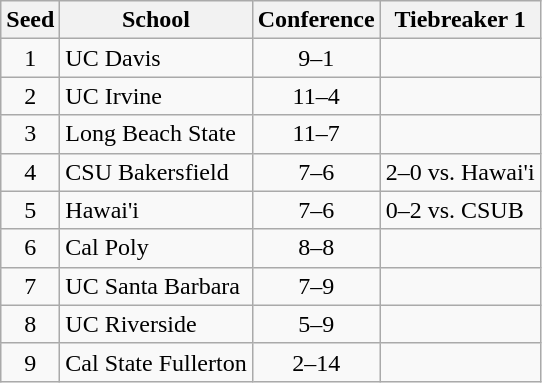<table class="wikitable" style="text-align:center">
<tr>
<th>Seed</th>
<th>School</th>
<th>Conference</th>
<th>Tiebreaker 1</th>
</tr>
<tr>
<td>1</td>
<td align=left>UC Davis</td>
<td>9–1</td>
<td align=left></td>
</tr>
<tr>
<td>2</td>
<td align=left>UC Irvine</td>
<td>11–4</td>
<td></td>
</tr>
<tr>
<td>3</td>
<td align=left>Long Beach State</td>
<td>11–7</td>
<td align=left></td>
</tr>
<tr>
<td>4</td>
<td align=left>CSU Bakersfield</td>
<td>7–6</td>
<td align=left>2–0 vs. Hawai'i</td>
</tr>
<tr>
<td>5</td>
<td align=left>Hawai'i</td>
<td>7–6</td>
<td align=left>0–2 vs. CSUB</td>
</tr>
<tr>
<td>6</td>
<td align=left>Cal Poly</td>
<td>8–8</td>
<td></td>
</tr>
<tr>
<td>7</td>
<td align=left>UC Santa Barbara</td>
<td>7–9</td>
<td align=left></td>
</tr>
<tr>
<td>8</td>
<td align=left>UC Riverside</td>
<td>5–9</td>
<td align=left></td>
</tr>
<tr>
<td>9</td>
<td align=left>Cal State Fullerton</td>
<td>2–14</td>
<td align=left></td>
</tr>
</table>
